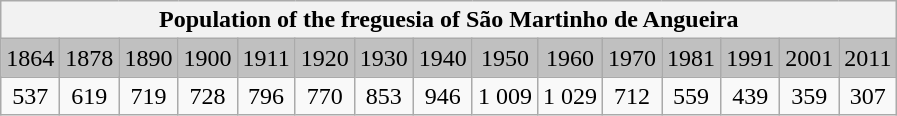<table class="wikitable">
<tr>
<th colspan="15">Population of the freguesia of São Martinho de Angueira</th>
</tr>
<tr bgcolor="#C0C0C0">
<td align="center">1864</td>
<td align="center">1878</td>
<td align="center">1890</td>
<td align="center">1900</td>
<td align="center">1911</td>
<td align="center">1920</td>
<td align="center">1930</td>
<td align="center">1940</td>
<td align="center">1950</td>
<td align="center">1960</td>
<td align="center">1970</td>
<td align="center">1981</td>
<td align="center">1991</td>
<td align="center">2001</td>
<td align="center">2011</td>
</tr>
<tr>
<td align="center">537</td>
<td align="center">619</td>
<td align="center">719</td>
<td align="center">728</td>
<td align="center">796</td>
<td align="center">770</td>
<td align="center">853</td>
<td align="center">946</td>
<td align="center">1 009</td>
<td align="center">1 029</td>
<td align="center">712</td>
<td align="center">559</td>
<td align="center">439</td>
<td align="center">359</td>
<td align="center">307</td>
</tr>
</table>
